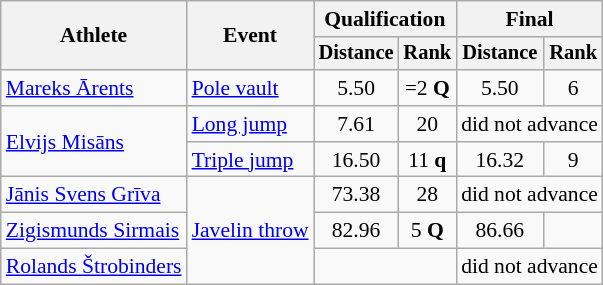<table class="wikitable" style="font-size:90%">
<tr>
<th rowspan=2>Athlete</th>
<th rowspan=2>Event</th>
<th colspan=2>Qualification</th>
<th colspan=2>Final</th>
</tr>
<tr style="font-size:95%">
<th>Distance</th>
<th>Rank</th>
<th>Distance</th>
<th>Rank</th>
</tr>
<tr align=center>
<td align=left><a href='#'>Mareks Ārents</a></td>
<td style="text-align:left;"><a href='#'>Pole vault</a></td>
<td>5.50</td>
<td>=2 <strong>Q</strong></td>
<td>5.50</td>
<td>6</td>
</tr>
<tr align=center>
<td align=left rowspan=2><a href='#'>Elvijs Misāns</a></td>
<td style="text-align:left;"><a href='#'>Long jump</a></td>
<td>7.61</td>
<td>20</td>
<td colspan=2>did not advance</td>
</tr>
<tr align=center>
<td style="text-align:left;"><a href='#'>Triple jump</a></td>
<td>16.50</td>
<td>11 <strong>q</strong></td>
<td>16.32</td>
<td>9</td>
</tr>
<tr align=center>
<td align=left><a href='#'>Jānis Svens Grīva</a></td>
<td style="text-align:left;" rowspan=3><a href='#'>Javelin throw</a></td>
<td>73.38</td>
<td>28</td>
<td colspan=2>did not advance</td>
</tr>
<tr align=center>
<td align=left><a href='#'>Zigismunds Sirmais</a></td>
<td>82.96</td>
<td>5 <strong>Q</strong></td>
<td>86.66 <strong></strong></td>
<td></td>
</tr>
<tr align=center>
<td align=left><a href='#'>Rolands Štrobinders</a></td>
<td colspan=2></td>
<td colspan=2>did not advance</td>
</tr>
</table>
